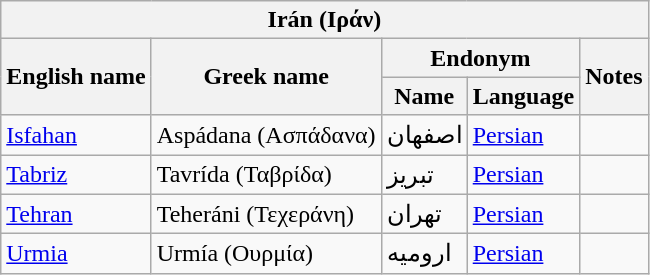<table class="wikitable sortable">
<tr>
<th colspan="5"> Irán (<strong>Ιράν</strong>)</th>
</tr>
<tr>
<th rowspan="2">English name</th>
<th rowspan="2">Greek name</th>
<th colspan="2">Endonym</th>
<th rowspan="2">Notes</th>
</tr>
<tr>
<th>Name</th>
<th>Language</th>
</tr>
<tr>
<td><a href='#'>Isfahan</a></td>
<td>Aspádana (Ασπάδανα)</td>
<td>اصفهان</td>
<td><a href='#'>Persian</a></td>
<td></td>
</tr>
<tr>
<td><a href='#'>Tabriz</a></td>
<td>Tavrída (Ταβρίδα)</td>
<td>تبریز</td>
<td><a href='#'>Persian</a></td>
<td></td>
</tr>
<tr>
<td><a href='#'>Tehran</a></td>
<td>Teheráni (Τεχεράνη)</td>
<td>تهران</td>
<td><a href='#'>Persian</a></td>
<td></td>
</tr>
<tr>
<td><a href='#'>Urmia</a></td>
<td>Urmía (Ουρμία)</td>
<td>ارومیه</td>
<td><a href='#'>Persian</a></td>
<td></td>
</tr>
</table>
